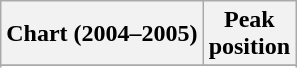<table class="wikitable sortable plainrowheaders" style="text-align:center">
<tr>
<th scope="col">Chart (2004–2005)</th>
<th scope="col">Peak<br>position</th>
</tr>
<tr>
</tr>
<tr>
</tr>
<tr>
</tr>
<tr>
</tr>
</table>
